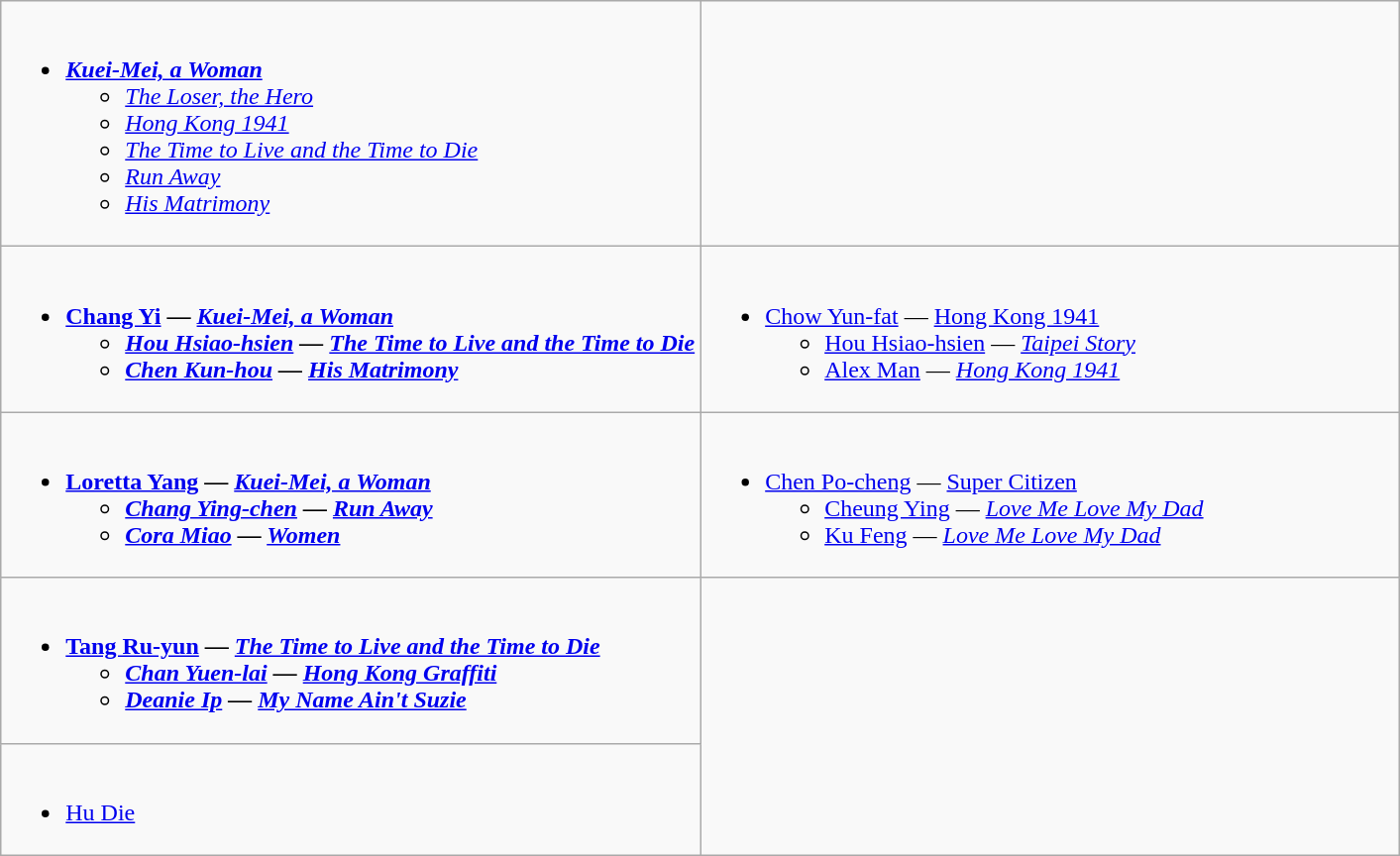<table class=wikitable>
<tr>
<td valign="top" width="50%"><br><ul><li><strong><em><a href='#'>Kuei-Mei, a Woman</a></em></strong><ul><li><em><a href='#'>The Loser, the Hero</a></em></li><li><em><a href='#'>Hong Kong 1941</a></em></li><li><em><a href='#'>The Time to Live and the Time to Die</a></em></li><li><em><a href='#'>Run Away</a></em></li><li><em><a href='#'>His Matrimony</a></em></li></ul></li></ul></td>
<td valign="top" width="50%"><br>
</td>
</tr>
<tr>
<td valign="top" width="50%"><br><ul><li><strong><a href='#'>Chang Yi</a> — <em><a href='#'>Kuei-Mei, a Woman</a><strong><em><ul><li><a href='#'>Hou Hsiao-hsien</a>  — </em><a href='#'>The Time to Live and the Time to Die</a><em></li><li><a href='#'>Chen Kun-hou</a> — </em><a href='#'>His Matrimony</a><em></li></ul></li></ul></td>
<td valign="top" width="50%"><br><ul><li></strong><a href='#'>Chow Yun-fat</a> — </em><a href='#'>Hong Kong 1941</a></em></strong><ul><li><a href='#'>Hou Hsiao-hsien</a> — <em><a href='#'>Taipei Story</a></em></li><li><a href='#'>Alex Man</a> — <em><a href='#'>Hong Kong 1941</a></em></li></ul></li></ul></td>
</tr>
<tr>
<td valign="top" width="50%"><br><ul><li><strong><a href='#'>Loretta Yang</a> — <em><a href='#'>Kuei-Mei, a Woman</a><strong><em><ul><li><a href='#'>Chang Ying-chen</a> — </em><a href='#'>Run Away</a><em></li><li><a href='#'>Cora Miao</a> — </em><a href='#'>Women</a><em></li></ul></li></ul></td>
<td valign="top" width="50%"><br><ul><li></strong><a href='#'>Chen Po-cheng</a> — </em><a href='#'>Super Citizen</a></em></strong><ul><li><a href='#'>Cheung Ying</a> — <em><a href='#'>Love Me Love My Dad</a></em></li><li><a href='#'>Ku Feng</a> — <em><a href='#'>Love Me Love My Dad</a></em></li></ul></li></ul></td>
</tr>
<tr>
<td valign="top" width="50%"><br><ul><li><strong><a href='#'>Tang Ru-yun</a> — <em><a href='#'>The Time to Live and the Time to Die</a><strong><em><ul><li><a href='#'>Chan Yuen-lai</a> — </em><a href='#'>Hong Kong Graffiti</a><em></li><li><a href='#'>Deanie Ip</a> — </em><a href='#'>My Name Ain't Suzie</a><em></li></ul></li></ul></td>
</tr>
<tr>
<td valign="top" width="50%"><br><ul><li></strong><a href='#'>Hu Die</a><strong></li></ul></td>
</tr>
</table>
